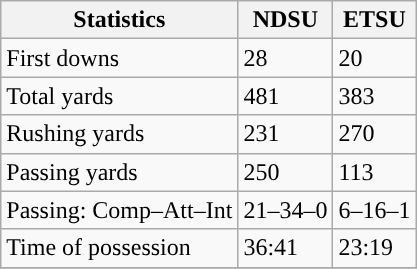<table class="wikitable" style="float: left;">
<tr>
<th>Statistics</th>
<th>NDSU</th>
<th>ETSU</th>
</tr>
<tr>
<td>First downs</td>
<td>28</td>
<td>20</td>
</tr>
<tr>
<td>Total yards</td>
<td>481</td>
<td>383</td>
</tr>
<tr>
<td>Rushing yards</td>
<td>231</td>
<td>270</td>
</tr>
<tr>
<td>Passing yards</td>
<td>250</td>
<td>113</td>
</tr>
<tr>
<td>Passing: Comp–Att–Int</td>
<td>21–34–0</td>
<td>6–16–1</td>
</tr>
<tr>
<td>Time of possession</td>
<td>36:41</td>
<td>23:19</td>
</tr>
<tr>
</tr>
</table>
